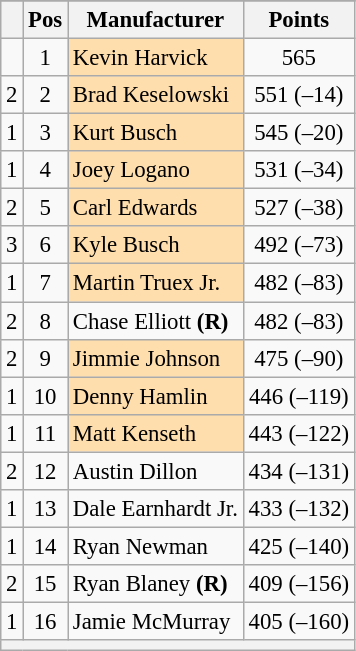<table class="wikitable" style="font-size:95%">
<tr>
</tr>
<tr>
<th></th>
<th>Pos</th>
<th>Manufacturer</th>
<th>Points</th>
</tr>
<tr>
<td align="left"></td>
<td style="text-align:center;">1</td>
<td style="background:#FFDEAD;">Kevin Harvick</td>
<td style="text-align:center;">565</td>
</tr>
<tr>
<td align="left"> 2</td>
<td style="text-align:center;">2</td>
<td style="background:#FFDEAD;">Brad Keselowski</td>
<td style="text-align:center;">551 (–14)</td>
</tr>
<tr>
<td align="left"> 1</td>
<td style="text-align:center;">3</td>
<td style="background:#FFDEAD;">Kurt Busch</td>
<td style="text-align:center;">545 (–20)</td>
</tr>
<tr>
<td align="left"> 1</td>
<td style="text-align:center;">4</td>
<td style="background:#FFDEAD;">Joey Logano</td>
<td style="text-align:center;">531 (–34)</td>
</tr>
<tr>
<td align="left"> 2</td>
<td style="text-align:center;">5</td>
<td style="background:#FFDEAD;">Carl Edwards</td>
<td style="text-align:center;">527 (–38)</td>
</tr>
<tr>
<td align="left"> 3</td>
<td style="text-align:center;">6</td>
<td style="background:#FFDEAD;">Kyle Busch</td>
<td style="text-align:center;">492 (–73)</td>
</tr>
<tr>
<td align="left"> 1</td>
<td style="text-align:center;">7</td>
<td style="background:#FFDEAD;">Martin Truex Jr.</td>
<td style="text-align:center;">482 (–83)</td>
</tr>
<tr>
<td align="left"> 2</td>
<td style="text-align:center;">8</td>
<td>Chase Elliott <strong>(R)</strong></td>
<td style="text-align:center;">482 (–83)</td>
</tr>
<tr>
<td align="left"> 2</td>
<td style="text-align:center;">9</td>
<td style="background:#FFDEAD;">Jimmie Johnson</td>
<td style="text-align:center;">475 (–90)</td>
</tr>
<tr>
<td align="left"> 1</td>
<td style="text-align:center;">10</td>
<td style="background:#FFDEAD;">Denny Hamlin</td>
<td style="text-align:center;">446 (–119)</td>
</tr>
<tr>
<td align="left"> 1</td>
<td style="text-align:center;">11</td>
<td style="background:#FFDEAD;">Matt Kenseth</td>
<td style="text-align:center;">443 (–122)</td>
</tr>
<tr>
<td align="left"> 2</td>
<td style="text-align:center;">12</td>
<td>Austin Dillon</td>
<td style="text-align:center;">434 (–131)</td>
</tr>
<tr>
<td align="left"> 1</td>
<td style="text-align:center;">13</td>
<td>Dale Earnhardt Jr.</td>
<td style="text-align:center;">433 (–132)</td>
</tr>
<tr>
<td align="left"> 1</td>
<td style="text-align:center;">14</td>
<td>Ryan Newman</td>
<td style="text-align:center;">425 (–140)</td>
</tr>
<tr>
<td align="left"> 2</td>
<td style="text-align:center;">15</td>
<td>Ryan Blaney <strong>(R)</strong></td>
<td style="text-align:center;">409 (–156)</td>
</tr>
<tr>
<td align="left"> 1</td>
<td style="text-align:center;">16</td>
<td>Jamie McMurray</td>
<td style="text-align:center;">405 (–160)</td>
</tr>
<tr class="sortbottom">
<th colspan="9"></th>
</tr>
</table>
